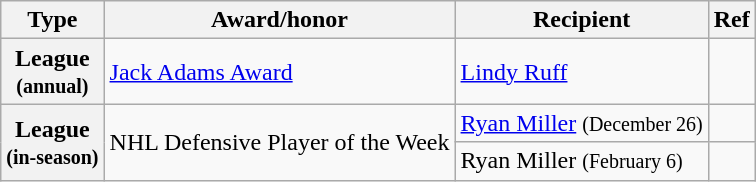<table class="wikitable">
<tr>
<th scope="col">Type</th>
<th scope="col">Award/honor</th>
<th scope="col">Recipient</th>
<th scope="col">Ref</th>
</tr>
<tr>
<th scope="row">League<br><small>(annual)</small></th>
<td><a href='#'>Jack Adams Award</a></td>
<td><a href='#'>Lindy Ruff</a></td>
<td></td>
</tr>
<tr>
<th scope="row" rowspan="2">League<br><small>(in-season)</small></th>
<td rowspan="2">NHL Defensive Player of the Week</td>
<td><a href='#'>Ryan Miller</a> <small>(December 26)</small></td>
<td></td>
</tr>
<tr>
<td>Ryan Miller <small>(February 6)</small></td>
<td></td>
</tr>
</table>
